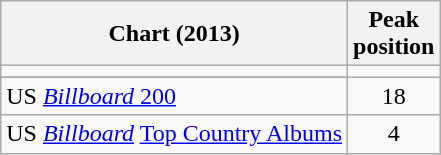<table class="wikitable sortable">
<tr>
<th>Chart (2013)</th>
<th>Peak<br>position</th>
</tr>
<tr>
<td></td>
</tr>
<tr>
</tr>
<tr>
<td>US <a href='#'><em>Billboard</em> 200</a></td>
<td style="text-align:center;">18</td>
</tr>
<tr>
<td>US <em><a href='#'>Billboard</a></em> <a href='#'>Top Country Albums</a></td>
<td style="text-align:center;">4</td>
</tr>
</table>
